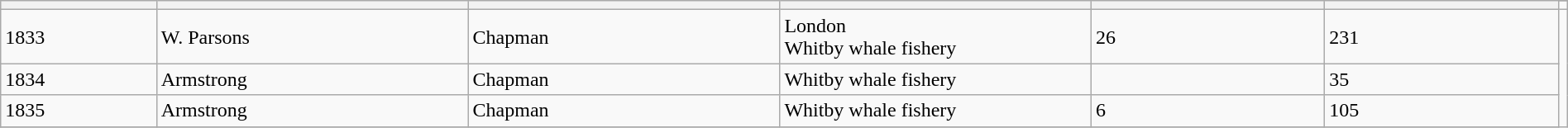<table class="wikitable" width=100%>
<tr valign="top">
<th width=10%; align= center rowspan=2></th>
<th width=20%; align= center rowspan=2></th>
<th width=20%; align= center rowspan=2></th>
<th width=20%; align= center rowspan=2></th>
<th width=15%; align= center rowspan=2></th>
<th width=15%; align= center rowspan=2></th>
</tr>
<tr>
<td></td>
</tr>
<tr>
<td>1833</td>
<td>W. Parsons<br></td>
<td>Chapman</td>
<td>London<br>Whitby whale fishery</td>
<td>26</td>
<td>231</td>
</tr>
<tr>
<td>1834</td>
<td>Armstrong</td>
<td>Chapman</td>
<td>Whitby whale fishery</td>
<td></td>
<td>35</td>
</tr>
<tr>
<td>1835</td>
<td>Armstrong</td>
<td>Chapman</td>
<td>Whitby whale fishery</td>
<td>6</td>
<td>105</td>
</tr>
<tr>
</tr>
</table>
